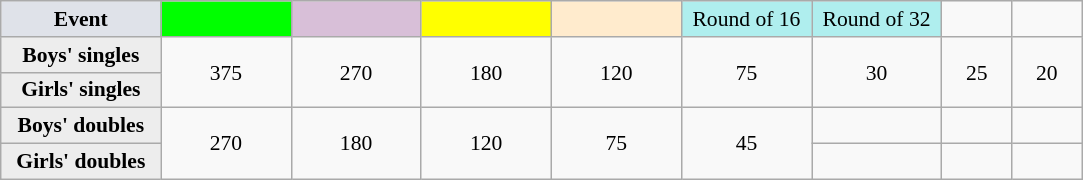<table class=wikitable style=font-size:90%;text-align:center>
<tr>
<td style="width:100px; background:#dfe2e9;"><strong>Event</strong></td>
<td style="width:80px; background:lime;"><strong></strong></td>
<td style="width:80px; background:thistle;"></td>
<td style="width:80px; background:#ff0;"></td>
<td style="width:80px; background:#ffebcd;"></td>
<td style="width:80px; background:#afeeee;">Round of 16</td>
<td style="width:80px; background:#afeeee;">Round of 32</td>
<td style="width:40px;"></td>
<td style="width:40px;"></td>
</tr>
<tr>
<th style="background:#ededed;">Boys' singles</th>
<td rowspan="2">375</td>
<td rowspan="2">270</td>
<td rowspan="2">180</td>
<td rowspan="2">120</td>
<td rowspan="2">75</td>
<td rowspan="2">30</td>
<td rowspan="2">25</td>
<td rowspan="2">20</td>
</tr>
<tr>
<th style="background:#ededed;">Girls' singles</th>
</tr>
<tr>
<th style="background:#ededed;">Boys' doubles</th>
<td rowspan="2">270</td>
<td rowspan="2">180</td>
<td rowspan="2">120</td>
<td rowspan="2">75</td>
<td rowspan="2">45</td>
<td></td>
<td></td>
<td></td>
</tr>
<tr>
<th style="background:#ededed;">Girls' doubles</th>
<td></td>
<td></td>
<td></td>
</tr>
</table>
